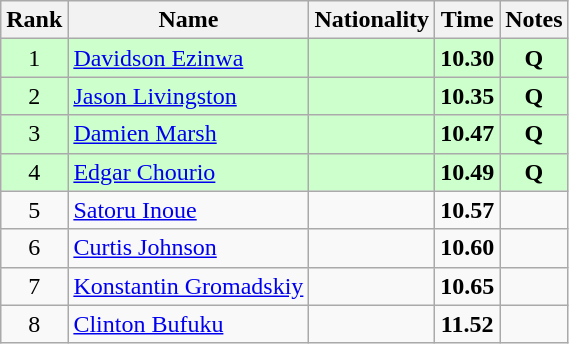<table class="wikitable sortable" style="text-align:center">
<tr>
<th>Rank</th>
<th>Name</th>
<th>Nationality</th>
<th>Time</th>
<th>Notes</th>
</tr>
<tr bgcolor=ccffcc>
<td>1</td>
<td align=left><a href='#'>Davidson Ezinwa</a></td>
<td align=left></td>
<td><strong>10.30</strong></td>
<td><strong>Q</strong></td>
</tr>
<tr bgcolor=ccffcc>
<td>2</td>
<td align=left><a href='#'>Jason Livingston</a></td>
<td align=left></td>
<td><strong>10.35</strong></td>
<td><strong>Q</strong></td>
</tr>
<tr bgcolor=ccffcc>
<td>3</td>
<td align=left><a href='#'>Damien Marsh</a></td>
<td align=left></td>
<td><strong>10.47</strong></td>
<td><strong>Q</strong></td>
</tr>
<tr bgcolor=ccffcc>
<td>4</td>
<td align=left><a href='#'>Edgar Chourio</a></td>
<td align=left></td>
<td><strong>10.49</strong></td>
<td><strong>Q</strong></td>
</tr>
<tr>
<td>5</td>
<td align=left><a href='#'>Satoru Inoue</a></td>
<td align=left></td>
<td><strong>10.57</strong></td>
<td></td>
</tr>
<tr>
<td>6</td>
<td align=left><a href='#'>Curtis Johnson</a></td>
<td align=left></td>
<td><strong>10.60</strong></td>
<td></td>
</tr>
<tr>
<td>7</td>
<td align=left><a href='#'>Konstantin Gromadskiy</a></td>
<td align=left></td>
<td><strong>10.65</strong></td>
<td></td>
</tr>
<tr>
<td>8</td>
<td align=left><a href='#'>Clinton Bufuku</a></td>
<td align=left></td>
<td><strong>11.52</strong></td>
<td></td>
</tr>
</table>
